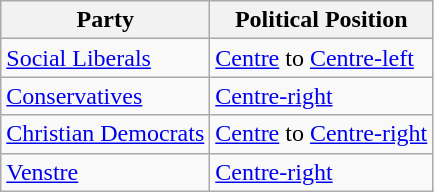<table class="wikitable mw-collapsible mw-collapsed">
<tr>
<th>Party</th>
<th>Political Position</th>
</tr>
<tr>
<td><a href='#'>Social Liberals</a></td>
<td><a href='#'>Centre</a> to <a href='#'>Centre-left</a></td>
</tr>
<tr>
<td><a href='#'>Conservatives</a></td>
<td><a href='#'>Centre-right</a></td>
</tr>
<tr>
<td><a href='#'>Christian Democrats</a></td>
<td><a href='#'>Centre</a> to <a href='#'>Centre-right</a></td>
</tr>
<tr>
<td><a href='#'>Venstre</a></td>
<td><a href='#'>Centre-right</a></td>
</tr>
</table>
